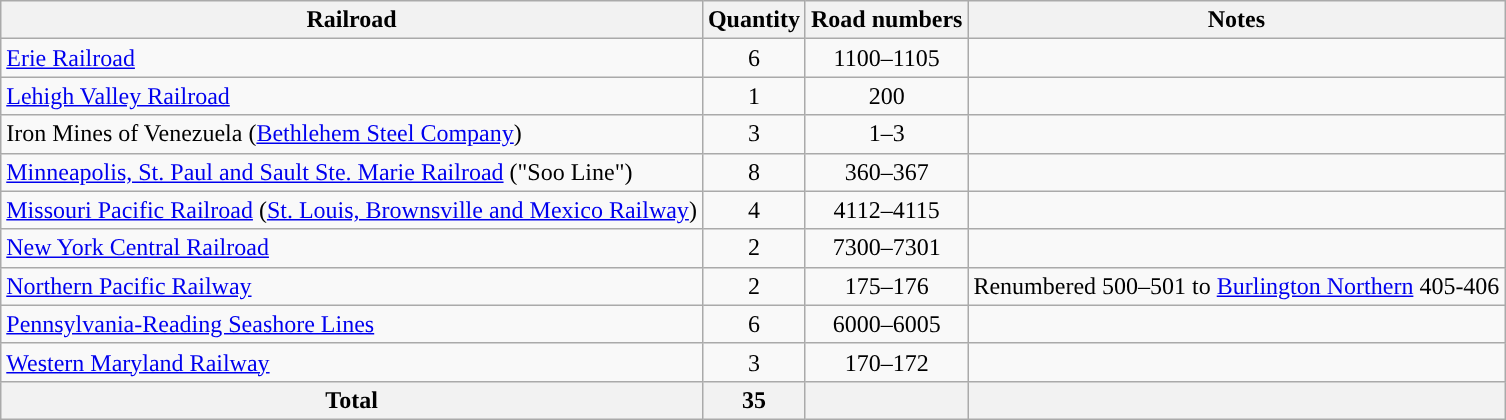<table class="wikitable">
<tr>
<th>Railroad</th>
<th>Quantity</th>
<th>Road numbers</th>
<th>Notes</th>
</tr>
<tr>
<td><a href='#'>Erie Railroad</a></td>
<td style="text-align: center;">6</td>
<td style="text-align: center;">1100–1105</td>
<td></td>
</tr>
<tr>
<td><a href='#'>Lehigh Valley Railroad</a></td>
<td style="text-align: center;">1</td>
<td style="text-align: center;">200</td>
<td></td>
</tr>
<tr>
<td>Iron Mines of Venezuela (<a href='#'>Bethlehem Steel Company</a>)</td>
<td style="text-align: center;">3</td>
<td style="text-align: center;">1–3</td>
<td></td>
</tr>
<tr>
<td><a href='#'>Minneapolis, St. Paul and Sault Ste. Marie Railroad</a> ("Soo Line")</td>
<td style="text-align: center;">8</td>
<td style="text-align: center;">360–367</td>
<td></td>
</tr>
<tr>
<td><a href='#'>Missouri Pacific Railroad</a> (<a href='#'>St. Louis, Brownsville and Mexico Railway</a>)</td>
<td style="text-align: center;">4</td>
<td style="text-align: center;">4112–4115</td>
<td></td>
</tr>
<tr>
<td><a href='#'>New York Central Railroad</a></td>
<td style="text-align: center;">2</td>
<td style="text-align: center;">7300–7301</td>
<td></td>
</tr>
<tr>
<td><a href='#'>Northern Pacific Railway</a></td>
<td style="text-align: center;">2</td>
<td style="text-align: center;">175–176</td>
<td>Renumbered 500–501 to <a href='#'>Burlington Northern</a> 405-406</td>
</tr>
<tr>
<td><a href='#'>Pennsylvania-Reading Seashore Lines</a></td>
<td style="text-align: center;">6</td>
<td style="text-align: center;">6000–6005</td>
<td></td>
</tr>
<tr>
<td><a href='#'>Western Maryland Railway</a></td>
<td style="text-align: center;">3</td>
<td style="text-align: center;">170–172</td>
<td></td>
</tr>
<tr>
<th>Total</th>
<th>35</th>
<th></th>
<th></th>
</tr>
</table>
